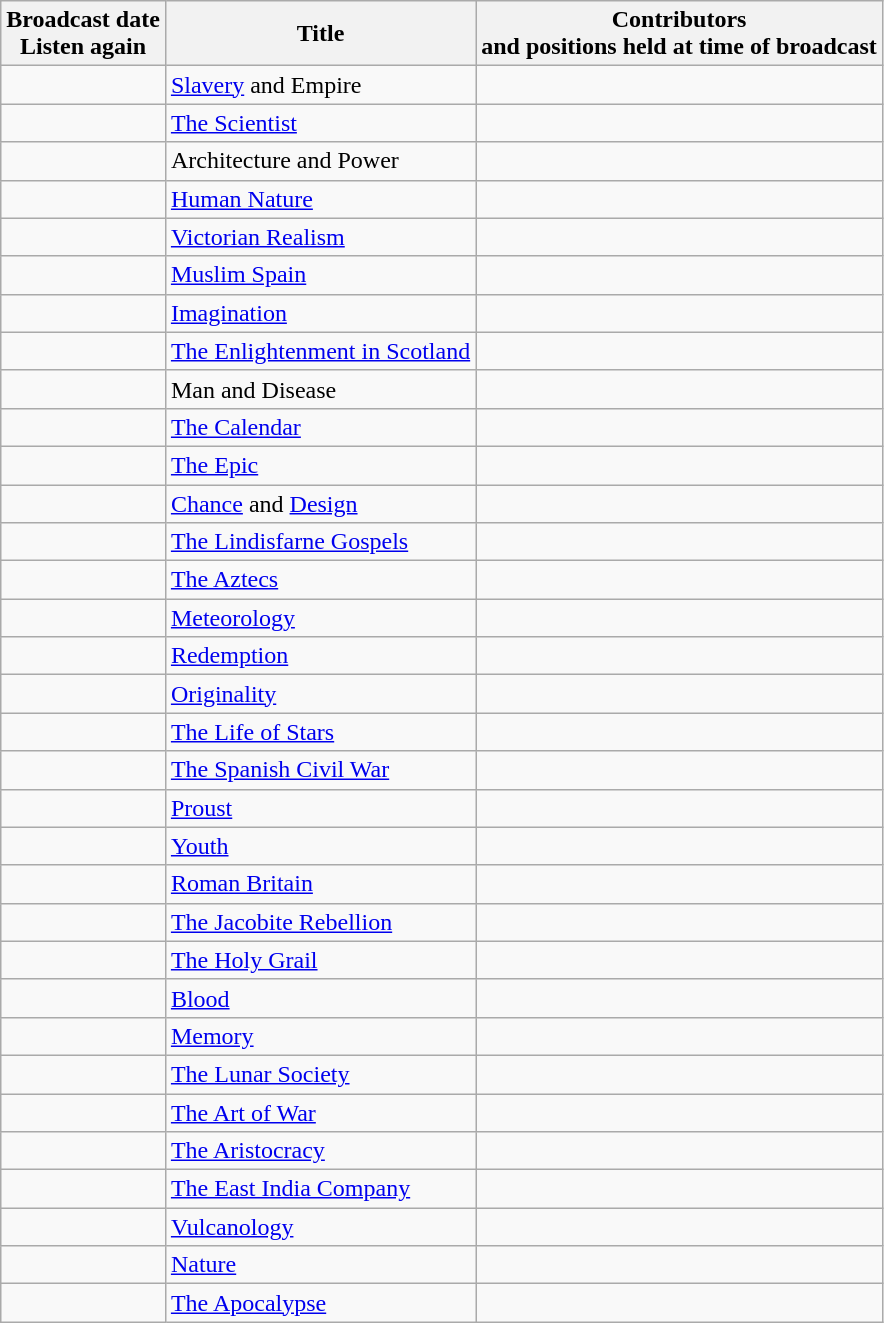<table class="wikitable">
<tr>
<th>Broadcast date <br> Listen again</th>
<th>Title</th>
<th>Contributors <br> and positions held at time of broadcast</th>
</tr>
<tr>
<td></td>
<td><a href='#'>Slavery</a> and Empire</td>
<td></td>
</tr>
<tr>
<td></td>
<td><a href='#'>The Scientist</a></td>
<td></td>
</tr>
<tr>
<td></td>
<td>Architecture and Power</td>
<td></td>
</tr>
<tr>
<td></td>
<td><a href='#'>Human Nature</a></td>
<td></td>
</tr>
<tr>
<td></td>
<td><a href='#'>Victorian Realism</a></td>
<td></td>
</tr>
<tr>
<td></td>
<td><a href='#'>Muslim Spain</a></td>
<td></td>
</tr>
<tr>
<td></td>
<td><a href='#'>Imagination</a></td>
<td></td>
</tr>
<tr>
<td></td>
<td><a href='#'>The Enlightenment in Scotland</a></td>
<td></td>
</tr>
<tr>
<td></td>
<td>Man and Disease</td>
<td></td>
</tr>
<tr>
<td></td>
<td><a href='#'>The Calendar</a></td>
<td></td>
</tr>
<tr>
<td></td>
<td><a href='#'>The Epic</a></td>
<td></td>
</tr>
<tr>
<td></td>
<td><a href='#'>Chance</a> and <a href='#'>Design</a></td>
<td></td>
</tr>
<tr>
<td></td>
<td><a href='#'>The Lindisfarne Gospels</a></td>
<td></td>
</tr>
<tr>
<td></td>
<td><a href='#'>The Aztecs</a></td>
<td></td>
</tr>
<tr>
<td></td>
<td><a href='#'>Meteorology</a></td>
<td></td>
</tr>
<tr>
<td></td>
<td><a href='#'>Redemption</a></td>
<td></td>
</tr>
<tr>
<td></td>
<td><a href='#'>Originality</a></td>
<td></td>
</tr>
<tr>
<td></td>
<td><a href='#'>The Life of Stars</a></td>
<td></td>
</tr>
<tr>
<td></td>
<td><a href='#'>The Spanish Civil War</a></td>
<td></td>
</tr>
<tr>
<td></td>
<td><a href='#'>Proust</a></td>
<td></td>
</tr>
<tr>
<td></td>
<td><a href='#'>Youth</a></td>
<td></td>
</tr>
<tr>
<td></td>
<td><a href='#'>Roman Britain</a></td>
<td></td>
</tr>
<tr>
<td></td>
<td><a href='#'>The Jacobite Rebellion</a></td>
<td></td>
</tr>
<tr>
<td></td>
<td><a href='#'>The Holy Grail</a></td>
<td></td>
</tr>
<tr>
<td></td>
<td><a href='#'>Blood</a></td>
<td></td>
</tr>
<tr>
<td></td>
<td><a href='#'>Memory</a></td>
<td></td>
</tr>
<tr>
<td></td>
<td><a href='#'>The Lunar Society</a></td>
<td></td>
</tr>
<tr>
<td></td>
<td><a href='#'>The Art of War</a></td>
<td></td>
</tr>
<tr>
<td></td>
<td><a href='#'>The Aristocracy</a></td>
<td></td>
</tr>
<tr>
<td></td>
<td><a href='#'>The East India Company</a></td>
<td></td>
</tr>
<tr>
<td></td>
<td><a href='#'>Vulcanology</a></td>
<td></td>
</tr>
<tr>
<td></td>
<td><a href='#'>Nature</a></td>
<td></td>
</tr>
<tr>
<td></td>
<td><a href='#'>The Apocalypse</a></td>
<td></td>
</tr>
</table>
